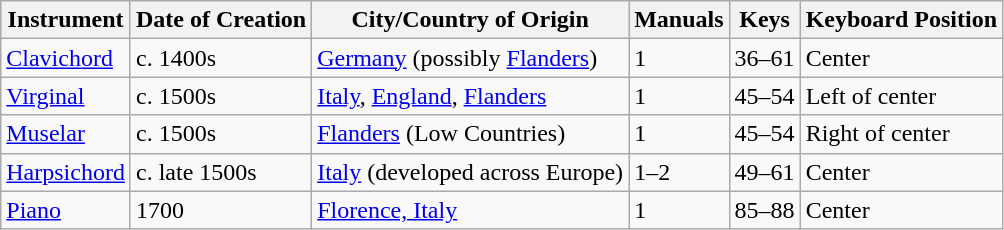<table class="wikitable sortable">
<tr>
<th>Instrument</th>
<th>Date of Creation</th>
<th>City/Country of Origin</th>
<th>Manuals</th>
<th>Keys</th>
<th>Keyboard Position</th>
</tr>
<tr>
<td><a href='#'>Clavichord</a></td>
<td>c. 1400s</td>
<td><a href='#'>Germany</a> (possibly <a href='#'>Flanders</a>)</td>
<td>1</td>
<td>36–61</td>
<td>Center</td>
</tr>
<tr>
<td><a href='#'>Virginal</a></td>
<td>c. 1500s</td>
<td><a href='#'>Italy</a>, <a href='#'>England</a>, <a href='#'>Flanders</a></td>
<td>1</td>
<td>45–54</td>
<td>Left of center</td>
</tr>
<tr>
<td><a href='#'>Muselar</a></td>
<td>c. 1500s</td>
<td><a href='#'>Flanders</a> (Low Countries)</td>
<td>1</td>
<td>45–54</td>
<td>Right of center</td>
</tr>
<tr>
<td><a href='#'>Harpsichord</a></td>
<td>c. late 1500s</td>
<td><a href='#'>Italy</a> (developed across Europe)</td>
<td>1–2</td>
<td>49–61</td>
<td>Center</td>
</tr>
<tr>
<td><a href='#'>Piano</a></td>
<td>1700</td>
<td><a href='#'>Florence, Italy</a></td>
<td>1</td>
<td>85–88</td>
<td>Center</td>
</tr>
</table>
